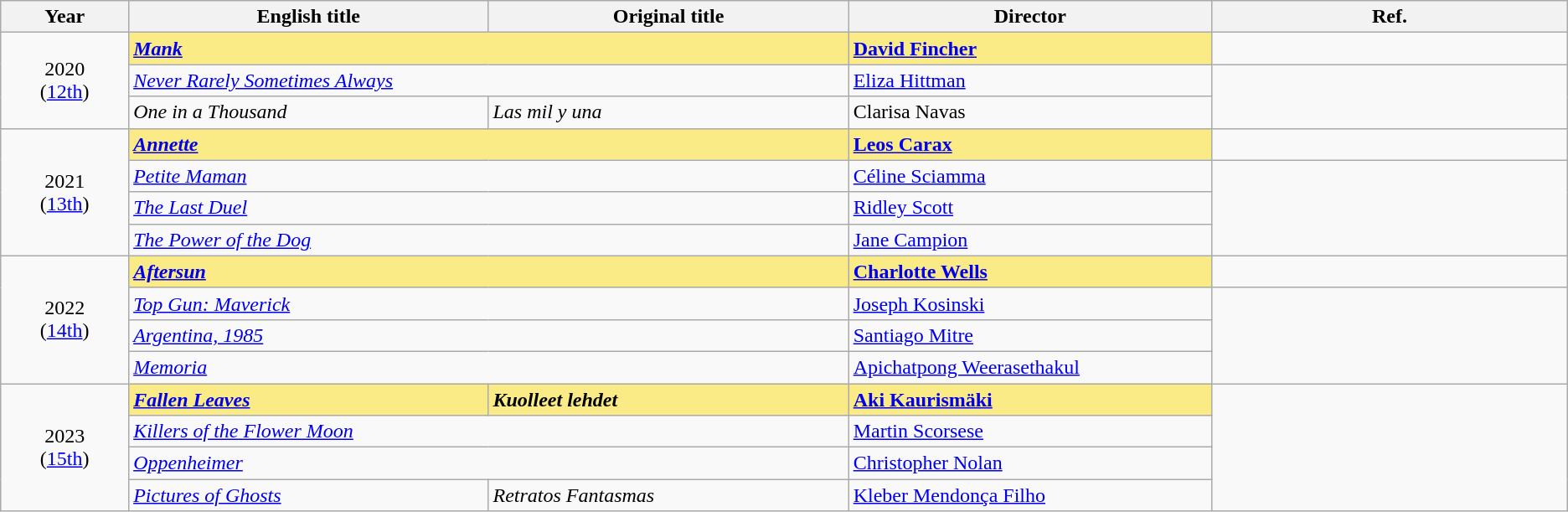<table class="wikitable">
<tr>
<th width="100">Year</th>
<th width="300">English title</th>
<th width="300">Original title</th>
<th width="300">Director</th>
<th width="300">Ref.</th>
</tr>
<tr>
<td rowspan="3" style="text-align:center;">2020<br>(<a href='#'>12th</a>)</td>
<td colspan="2" style="background:#FAEB86;"><strong><em><a href='#'>Mank</a></em></strong></td>
<td style="background:#FAEB86"><strong><a href='#'>David Fincher</a></strong></td>
<td style="text-align:center;"></td>
</tr>
<tr>
<td colspan="2"><em><a href='#'>Never Rarely Sometimes Always</a></em></td>
<td><a href='#'>Eliza Hittman</a></td>
<td rowspan="2" style="text-align:center;"></td>
</tr>
<tr>
<td><em>One in a Thousand</em></td>
<td><em>Las mil y una</em></td>
<td>Clarisa Navas</td>
</tr>
<tr>
<td rowspan="4" style="text-align:center;">2021<br>(<a href='#'>13th</a>)</td>
<td colspan="2" style="background:#FAEB86;"><strong><em><a href='#'>Annette</a></em></strong></td>
<td style="background:#FAEB86"><strong><a href='#'>Leos Carax</a></strong></td>
<td style="text-align:center;"></td>
</tr>
<tr>
<td colspan="2"><em><a href='#'>Petite Maman</a></em></td>
<td><a href='#'>Céline Sciamma</a></td>
<td rowspan="3" style="text-align:center;"></td>
</tr>
<tr>
<td colspan="2"><a href='#'><em>The Last Duel</em></a></td>
<td><a href='#'>Ridley Scott</a></td>
</tr>
<tr>
<td colspan="2"><a href='#'><em>The Power of the Dog</em></a></td>
<td><a href='#'>Jane Campion</a></td>
</tr>
<tr>
<td rowspan="4" style="text-align:center;">2022<br>(<a href='#'>14th</a>)</td>
<td colspan="2" style="background:#FAEB86;"><strong><em><a href='#'>Aftersun</a></em></strong></td>
<td style="background:#FAEB86"><strong><a href='#'>Charlotte Wells</a></strong></td>
<td style="text-align:center;"></td>
</tr>
<tr>
<td colspan="2"><em><a href='#'>Top Gun: Maverick</a></em></td>
<td><a href='#'>Joseph Kosinski</a></td>
<td rowspan="3" style="text-align:center;"></td>
</tr>
<tr>
<td colspan="2"><em><a href='#'>Argentina, 1985</a></em></td>
<td><a href='#'>Santiago Mitre</a></td>
</tr>
<tr>
<td colspan="2"><a href='#'><em>Memoria</em></a></td>
<td><a href='#'>Apichatpong Weerasethakul</a></td>
</tr>
<tr>
<td rowspan="4" style="text-align:center;">2023<br>(<a href='#'>15th</a>)</td>
<td style="background:#FAEB86;"><a href='#'><strong><em>Fallen Leaves</em></strong></a></td>
<td style="background:#FAEB86"><strong><em>Kuolleet lehdet</em></strong></td>
<td style="background:#FAEB86"><strong><a href='#'>Aki Kaurismäki</a></strong></td>
<td rowspan="4" style="text-align:center;"></td>
</tr>
<tr>
<td colspan="2"><a href='#'><em>Killers of the Flower Moon</em></a></td>
<td><a href='#'>Martin Scorsese</a></td>
</tr>
<tr>
<td colspan="2"><a href='#'><em>Oppenheimer</em></a></td>
<td><a href='#'>Christopher Nolan</a></td>
</tr>
<tr>
<td><em><a href='#'>Pictures of Ghosts</a></em></td>
<td><em>Retratos Fantasmas</em></td>
<td><a href='#'>Kleber Mendonça Filho</a></td>
</tr>
</table>
